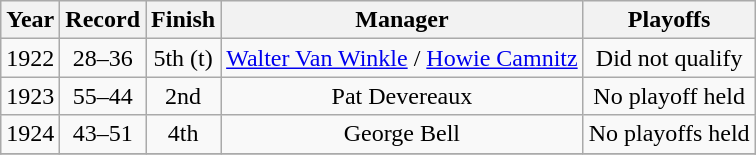<table class="wikitable">
<tr style="background: #F2F2F2;">
<th>Year</th>
<th>Record</th>
<th>Finish</th>
<th>Manager</th>
<th>Playoffs</th>
</tr>
<tr align=center>
<td>1922</td>
<td>28–36</td>
<td>5th (t)</td>
<td><a href='#'>Walter Van Winkle</a> / <a href='#'>Howie Camnitz</a></td>
<td>Did not qualify</td>
</tr>
<tr align=center>
<td>1923</td>
<td>55–44</td>
<td>2nd</td>
<td>Pat Devereaux</td>
<td>No playoff held</td>
</tr>
<tr align=center>
<td>1924</td>
<td>43–51</td>
<td>4th</td>
<td>George Bell</td>
<td>No playoffs held</td>
</tr>
<tr align=center>
</tr>
</table>
